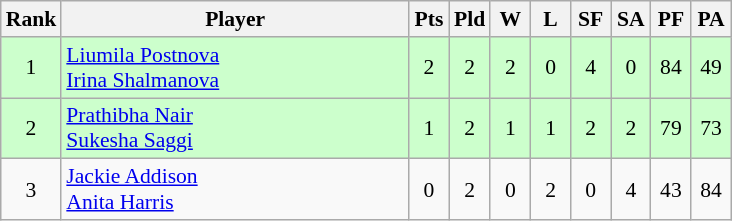<table class=wikitable style="text-align:center; font-size:90%">
<tr>
<th width="20">Rank</th>
<th width="225">Player</th>
<th width="20">Pts</th>
<th width="20">Pld</th>
<th width="20">W</th>
<th width="20">L</th>
<th width="20">SF</th>
<th width="20">SA</th>
<th width="20">PF</th>
<th width="20">PA</th>
</tr>
<tr bgcolor="#ccffcc">
<td>1</td>
<td style="text-align:left"> <a href='#'>Liumila Postnova</a><br> <a href='#'>Irina Shalmanova</a></td>
<td>2</td>
<td>2</td>
<td>2</td>
<td>0</td>
<td>4</td>
<td>0</td>
<td>84</td>
<td>49</td>
</tr>
<tr bgcolor="#ccffcc">
<td>2</td>
<td style="text-align:left"> <a href='#'>Prathibha Nair</a><br> <a href='#'>Sukesha Saggi</a></td>
<td>1</td>
<td>2</td>
<td>1</td>
<td>1</td>
<td>2</td>
<td>2</td>
<td>79</td>
<td>73</td>
</tr>
<tr>
<td>3</td>
<td style="text-align:left"> <a href='#'>Jackie Addison</a><br> <a href='#'>Anita Harris</a></td>
<td>0</td>
<td>2</td>
<td>0</td>
<td>2</td>
<td>0</td>
<td>4</td>
<td>43</td>
<td>84</td>
</tr>
</table>
